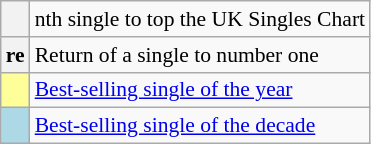<table class="wikitable plainrowheaders" style="font-size:90%;">
<tr>
<th scope=col></th>
<td>nth single to top the UK Singles Chart</td>
</tr>
<tr>
<th scope=row style="text-align:center;">re</th>
<td>Return of a single to number one</td>
</tr>
<tr>
<td style="background:#ff9; text-align:center;"></td>
<td><a href='#'>Best-selling single of the year</a></td>
</tr>
<tr>
<td bgcolor=lightblue align=center></td>
<td><a href='#'>Best-selling single of the decade</a></td>
</tr>
</table>
